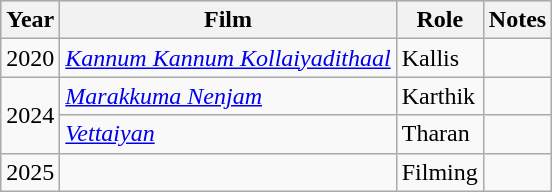<table class="wikitable sortable">
<tr style="background:#ccc; text-align:center;">
<th>Year</th>
<th>Film</th>
<th>Role</th>
<th>Notes</th>
</tr>
<tr>
<td>2020</td>
<td><em><a href='#'>Kannum Kannum Kollaiyadithaal</a></em></td>
<td>Kallis</td>
<td></td>
</tr>
<tr>
<td rowspan="2">2024</td>
<td><em><a href='#'>Marakkuma Nenjam</a></em></td>
<td>Karthik</td>
<td></td>
</tr>
<tr>
<td><em><a href='#'>Vettaiyan</a></em></td>
<td>Tharan</td>
<td></td>
</tr>
<tr>
<td rowspan="2">2025</td>
<td></td>
<td>Filming</td>
<td rowspan="2"></td>
</tr>
</table>
